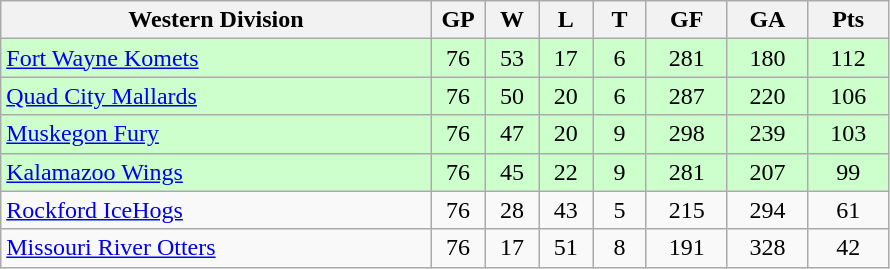<table class="wikitable">
<tr>
<th width="40%" bgcolor="#e0e0e0">Western Division</th>
<th width="5%" bgcolor="#e0e0e0">GP</th>
<th width="5%" bgcolor="#e0e0e0">W</th>
<th width="5%" bgcolor="#e0e0e0">L</th>
<th width="5%" bgcolor="#e0e0e0">T</th>
<th width="7.5%" bgcolor="#e0e0e0">GF</th>
<th width="7.5%" bgcolor="#e0e0e0">GA</th>
<th width="7.5%" bgcolor="#e0e0e0">Pts</th>
</tr>
<tr align="center" bgcolor="#CCFFCC">
<td align="left"><a href='#'>Fort Wayne Komets</a></td>
<td>76</td>
<td>53</td>
<td>17</td>
<td>6</td>
<td>281</td>
<td>180</td>
<td>112</td>
</tr>
<tr align="center" bgcolor="#CCFFCC">
<td align="left"><a href='#'>Quad City Mallards</a></td>
<td>76</td>
<td>50</td>
<td>20</td>
<td>6</td>
<td>287</td>
<td>220</td>
<td>106</td>
</tr>
<tr align="center" bgcolor="#CCFFCC">
<td align="left"><a href='#'>Muskegon Fury</a></td>
<td>76</td>
<td>47</td>
<td>20</td>
<td>9</td>
<td>298</td>
<td>239</td>
<td>103</td>
</tr>
<tr align="center" bgcolor="#CCFFCC">
<td align="left"><a href='#'>Kalamazoo Wings</a></td>
<td>76</td>
<td>45</td>
<td>22</td>
<td>9</td>
<td>281</td>
<td>207</td>
<td>99</td>
</tr>
<tr align="center">
<td align="left"><a href='#'>Rockford IceHogs</a></td>
<td>76</td>
<td>28</td>
<td>43</td>
<td>5</td>
<td>215</td>
<td>294</td>
<td>61</td>
</tr>
<tr align="center">
<td align="left"><a href='#'>Missouri River Otters</a></td>
<td>76</td>
<td>17</td>
<td>51</td>
<td>8</td>
<td>191</td>
<td>328</td>
<td>42</td>
</tr>
</table>
